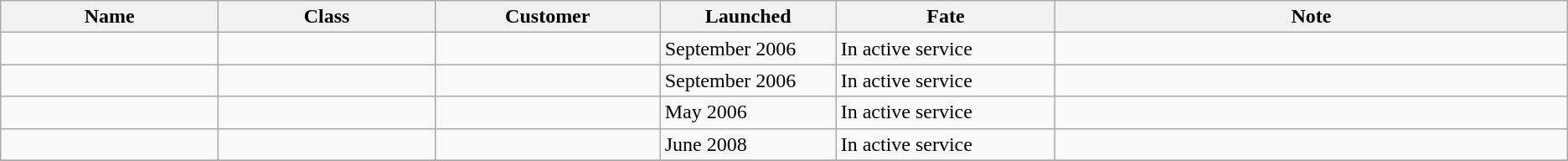<table class="wikitable mw-collapsible mw-collapsed">
<tr>
<th width="200">Name</th>
<th width="200">Class</th>
<th width="200">Customer</th>
<th width="150">Launched</th>
<th width="200">Fate</th>
<th width="500">Note</th>
</tr>
<tr>
<td></td>
<td></td>
<td></td>
<td>September 2006</td>
<td>In active service</td>
<td></td>
</tr>
<tr>
<td></td>
<td></td>
<td></td>
<td>September 2006</td>
<td>In active service</td>
<td></td>
</tr>
<tr>
<td></td>
<td></td>
<td></td>
<td>May 2006</td>
<td>In active service</td>
<td></td>
</tr>
<tr>
<td></td>
<td></td>
<td></td>
<td>June 2008</td>
<td>In active service</td>
<td></td>
</tr>
<tr>
</tr>
</table>
